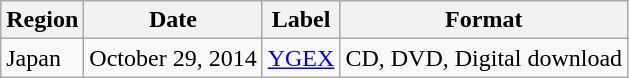<table class="wikitable">
<tr>
<th>Region</th>
<th>Date</th>
<th>Label</th>
<th>Format</th>
</tr>
<tr>
<td>Japan</td>
<td>October 29, 2014</td>
<td><a href='#'>YGEX</a></td>
<td>CD, DVD, Digital download</td>
</tr>
</table>
